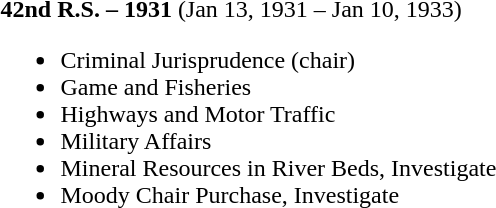<table>
<tr>
<td><strong>42nd R.S. – 1931</strong> (Jan 13, 1931 – Jan 10, 1933)<br><ul><li>Criminal Jurisprudence (chair)</li><li>Game and Fisheries</li><li>Highways and Motor Traffic</li><li>Military Affairs</li><li>Mineral Resources in River Beds, Investigate</li><li>Moody Chair Purchase, Investigate</li></ul></td>
</tr>
</table>
